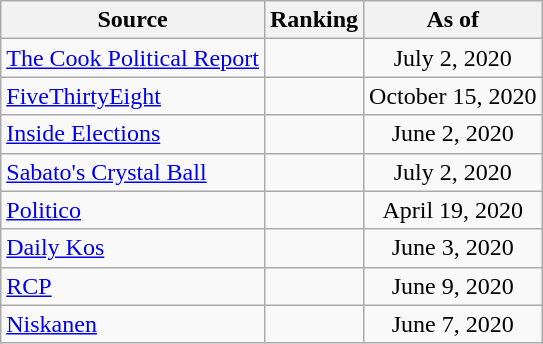<table class="wikitable" style="text-align:center">
<tr>
<th>Source</th>
<th>Ranking</th>
<th>As of</th>
</tr>
<tr>
<td align=left><a href='#'>The Cook Political Report</a></td>
<td></td>
<td>July 2, 2020</td>
</tr>
<tr>
<td align=left><a href='#'>FiveThirtyEight</a></td>
<td></td>
<td>October 15, 2020</td>
</tr>
<tr>
<td align=left><a href='#'>Inside Elections</a></td>
<td></td>
<td>June 2, 2020</td>
</tr>
<tr>
<td align=left><a href='#'>Sabato's Crystal Ball</a></td>
<td></td>
<td>July 2, 2020</td>
</tr>
<tr>
<td align="left"><a href='#'>Politico</a></td>
<td></td>
<td>April 19, 2020</td>
</tr>
<tr>
<td align="left"><a href='#'>Daily Kos</a></td>
<td></td>
<td>June 3, 2020</td>
</tr>
<tr>
<td align="left"><a href='#'>RCP</a></td>
<td></td>
<td>June 9, 2020</td>
</tr>
<tr>
<td align="left"><a href='#'>Niskanen</a></td>
<td></td>
<td>June 7, 2020</td>
</tr>
</table>
